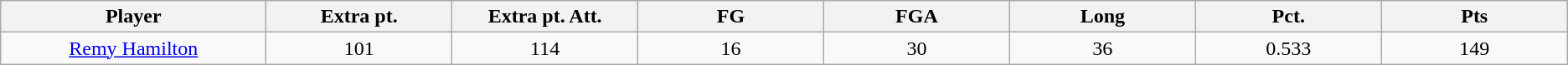<table class="wikitable sortable">
<tr>
<th bgcolor="#DDDDFF" width="10%">Player</th>
<th bgcolor="#DDDDFF" width="7%">Extra pt.</th>
<th bgcolor="#DDDDFF" width="7%">Extra pt. Att.</th>
<th bgcolor="#DDDDFF" width="7%">FG</th>
<th bgcolor="#DDDDFF" width="7%">FGA</th>
<th bgcolor="#DDDDFF" width="7%">Long</th>
<th bgcolor="#DDDDFF" width="7%">Pct.</th>
<th bgcolor="#DDDDFF" width="7%">Pts</th>
</tr>
<tr align="center">
<td><a href='#'>Remy Hamilton</a></td>
<td>101</td>
<td>114</td>
<td>16</td>
<td>30</td>
<td>36</td>
<td>0.533</td>
<td>149</td>
</tr>
</table>
